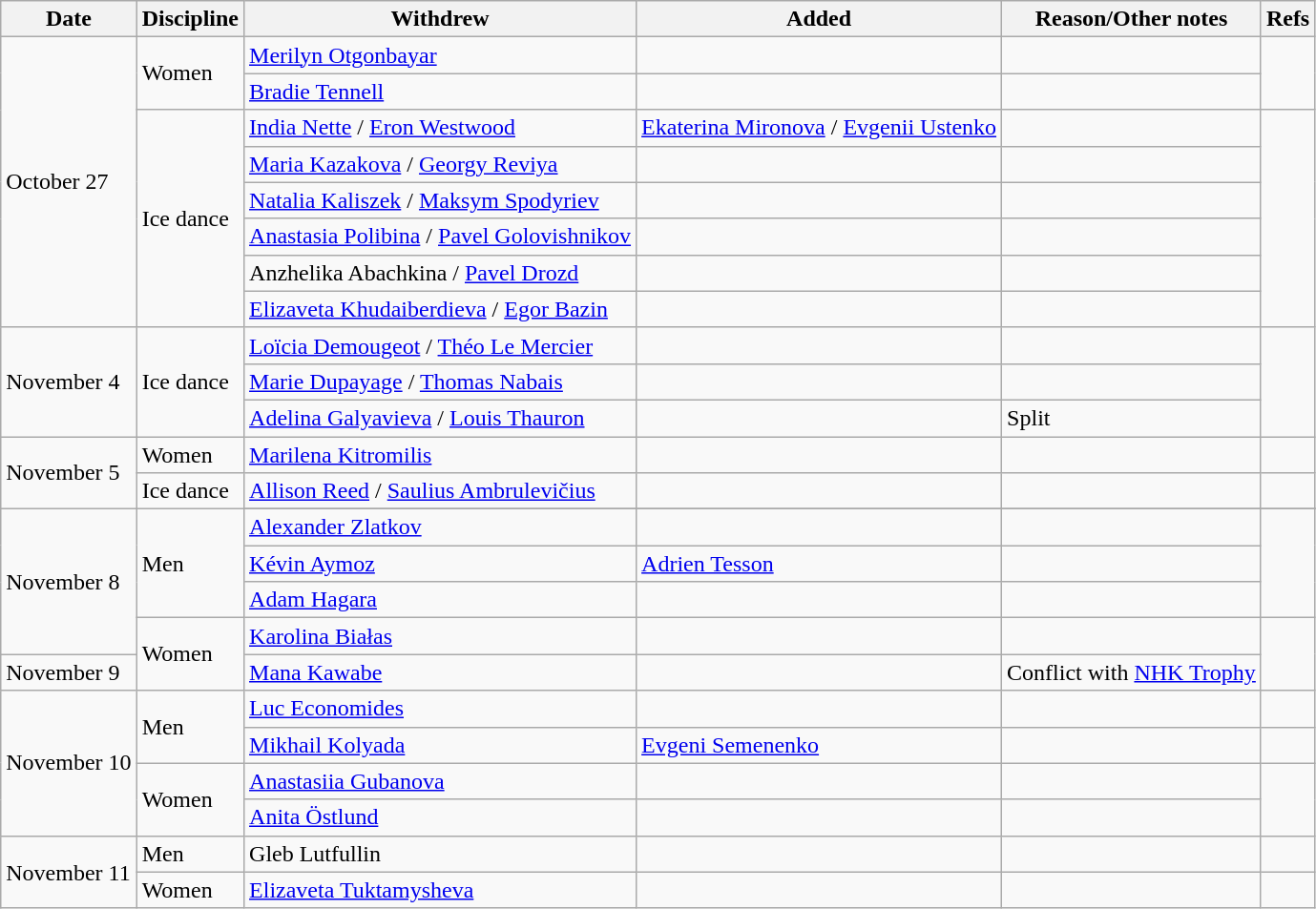<table class="wikitable sortable">
<tr>
<th>Date</th>
<th>Discipline</th>
<th>Withdrew</th>
<th>Added</th>
<th>Reason/Other notes</th>
<th>Refs</th>
</tr>
<tr>
<td rowspan=8>October 27</td>
<td rowspan=2>Women</td>
<td> <a href='#'>Merilyn Otgonbayar</a></td>
<td></td>
<td></td>
<td rowspan=2></td>
</tr>
<tr>
<td> <a href='#'>Bradie Tennell</a></td>
<td></td>
<td></td>
</tr>
<tr>
<td rowspan=6>Ice dance</td>
<td> <a href='#'>India Nette</a> / <a href='#'>Eron Westwood</a></td>
<td> <a href='#'>Ekaterina Mironova</a> / <a href='#'>Evgenii Ustenko</a></td>
<td></td>
<td rowspan=6></td>
</tr>
<tr>
<td> <a href='#'>Maria Kazakova</a> / <a href='#'>Georgy Reviya</a></td>
<td></td>
<td></td>
</tr>
<tr>
<td> <a href='#'>Natalia Kaliszek</a> / <a href='#'>Maksym Spodyriev</a></td>
<td></td>
<td></td>
</tr>
<tr>
<td> <a href='#'>Anastasia Polibina</a> / <a href='#'>Pavel Golovishnikov</a></td>
<td></td>
<td></td>
</tr>
<tr>
<td> Anzhelika Abachkina / <a href='#'>Pavel Drozd</a></td>
<td></td>
<td></td>
</tr>
<tr>
<td> <a href='#'>Elizaveta Khudaiberdieva</a> / <a href='#'>Egor Bazin</a></td>
<td></td>
<td></td>
</tr>
<tr>
<td rowspan=3>November 4</td>
<td rowspan=3>Ice dance</td>
<td> <a href='#'>Loïcia Demougeot</a> / <a href='#'>Théo Le Mercier</a></td>
<td></td>
<td></td>
<td rowspan=3></td>
</tr>
<tr>
<td> <a href='#'>Marie Dupayage</a> / <a href='#'>Thomas Nabais</a></td>
<td></td>
<td></td>
</tr>
<tr>
<td> <a href='#'>Adelina Galyavieva</a> / <a href='#'>Louis Thauron</a></td>
<td></td>
<td>Split</td>
</tr>
<tr>
<td rowspan=2>November 5</td>
<td>Women</td>
<td> <a href='#'>Marilena Kitromilis</a></td>
<td></td>
<td></td>
<td></td>
</tr>
<tr>
<td>Ice dance</td>
<td> <a href='#'>Allison Reed</a> / <a href='#'>Saulius Ambrulevičius</a></td>
<td></td>
<td></td>
<td></td>
</tr>
<tr>
<td rowspan=5>November 8</td>
<td rowspan=4>Men</td>
</tr>
<tr>
<td> <a href='#'>Alexander Zlatkov</a></td>
<td></td>
<td></td>
<td rowspan=3></td>
</tr>
<tr>
<td> <a href='#'>Kévin Aymoz</a></td>
<td> <a href='#'>Adrien Tesson</a></td>
<td></td>
</tr>
<tr>
<td> <a href='#'>Adam Hagara</a></td>
<td></td>
<td></td>
</tr>
<tr>
<td rowspan=2>Women</td>
<td> <a href='#'>Karolina Białas</a></td>
<td></td>
<td></td>
<td rowspan=2></td>
</tr>
<tr>
<td>November 9</td>
<td> <a href='#'>Mana Kawabe</a></td>
<td></td>
<td>Conflict with <a href='#'>NHK Trophy</a></td>
</tr>
<tr>
<td rowspan=4>November 10</td>
<td rowspan=2>Men</td>
<td> <a href='#'>Luc Economides</a></td>
<td></td>
<td></td>
<td></td>
</tr>
<tr>
<td> <a href='#'>Mikhail Kolyada</a></td>
<td> <a href='#'>Evgeni Semenenko</a></td>
<td></td>
<td></td>
</tr>
<tr>
<td rowspan=2>Women</td>
<td> <a href='#'>Anastasiia Gubanova</a></td>
<td></td>
<td></td>
<td rowspan=2></td>
</tr>
<tr>
<td> <a href='#'>Anita Östlund</a></td>
<td></td>
<td></td>
</tr>
<tr>
<td rowspan=2>November 11</td>
<td>Men</td>
<td> Gleb Lutfullin</td>
<td></td>
<td></td>
<td></td>
</tr>
<tr>
<td>Women</td>
<td> <a href='#'>Elizaveta Tuktamysheva</a></td>
<td></td>
<td></td>
<td></td>
</tr>
</table>
